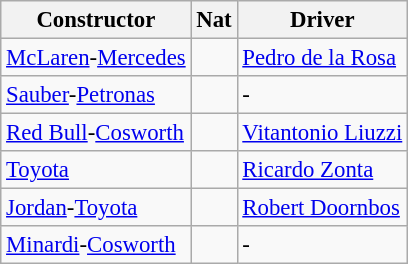<table class="wikitable" style="font-size: 95%">
<tr>
<th>Constructor</th>
<th>Nat</th>
<th>Driver</th>
</tr>
<tr>
<td><a href='#'>McLaren</a>-<a href='#'>Mercedes</a></td>
<td></td>
<td><a href='#'>Pedro de la Rosa</a></td>
</tr>
<tr>
<td><a href='#'>Sauber</a>-<a href='#'>Petronas</a></td>
<td></td>
<td>-</td>
</tr>
<tr>
<td><a href='#'>Red Bull</a>-<a href='#'>Cosworth</a></td>
<td></td>
<td><a href='#'>Vitantonio Liuzzi</a></td>
</tr>
<tr>
<td><a href='#'>Toyota</a></td>
<td></td>
<td><a href='#'>Ricardo Zonta</a></td>
</tr>
<tr>
<td><a href='#'>Jordan</a>-<a href='#'>Toyota</a></td>
<td></td>
<td><a href='#'>Robert Doornbos</a></td>
</tr>
<tr>
<td><a href='#'>Minardi</a>-<a href='#'>Cosworth</a></td>
<td></td>
<td>-</td>
</tr>
</table>
